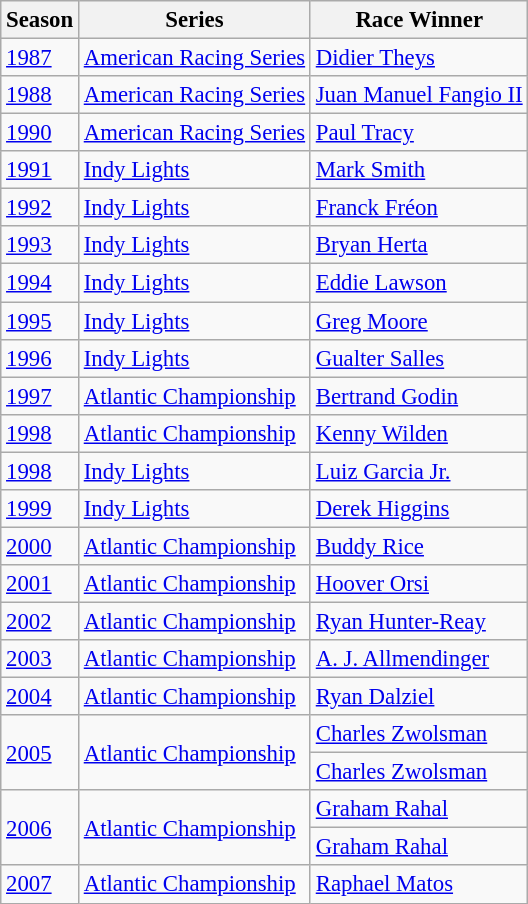<table class="wikitable" style="font-size: 95%;">
<tr>
<th>Season</th>
<th>Series</th>
<th>Race Winner</th>
</tr>
<tr>
<td><a href='#'>1987</a></td>
<td><a href='#'>American Racing Series</a></td>
<td> <a href='#'>Didier Theys</a></td>
</tr>
<tr>
<td><a href='#'>1988</a></td>
<td><a href='#'>American Racing Series</a></td>
<td> <a href='#'>Juan Manuel Fangio II</a></td>
</tr>
<tr>
<td><a href='#'>1990</a></td>
<td><a href='#'>American Racing Series</a></td>
<td> <a href='#'>Paul Tracy</a></td>
</tr>
<tr>
<td><a href='#'>1991</a></td>
<td><a href='#'>Indy Lights</a></td>
<td> <a href='#'>Mark Smith</a></td>
</tr>
<tr>
<td><a href='#'>1992</a></td>
<td><a href='#'>Indy Lights</a></td>
<td> <a href='#'>Franck Fréon</a></td>
</tr>
<tr>
<td><a href='#'>1993</a></td>
<td><a href='#'>Indy Lights</a></td>
<td> <a href='#'>Bryan Herta</a></td>
</tr>
<tr>
<td><a href='#'>1994</a></td>
<td><a href='#'>Indy Lights</a></td>
<td> <a href='#'>Eddie Lawson</a></td>
</tr>
<tr>
<td><a href='#'>1995</a></td>
<td><a href='#'>Indy Lights</a></td>
<td> <a href='#'>Greg Moore</a></td>
</tr>
<tr>
<td><a href='#'>1996</a></td>
<td><a href='#'>Indy Lights</a></td>
<td> <a href='#'>Gualter Salles</a></td>
</tr>
<tr>
<td><a href='#'>1997</a></td>
<td><a href='#'>Atlantic Championship</a></td>
<td> <a href='#'>Bertrand Godin</a></td>
</tr>
<tr>
<td><a href='#'>1998</a></td>
<td><a href='#'>Atlantic Championship</a></td>
<td> <a href='#'>Kenny Wilden</a></td>
</tr>
<tr>
<td><a href='#'>1998</a></td>
<td><a href='#'>Indy Lights</a></td>
<td> <a href='#'>Luiz Garcia Jr.</a></td>
</tr>
<tr>
<td><a href='#'>1999</a></td>
<td><a href='#'>Indy Lights</a></td>
<td> <a href='#'>Derek Higgins</a></td>
</tr>
<tr>
<td><a href='#'>2000</a></td>
<td><a href='#'>Atlantic Championship</a></td>
<td> <a href='#'>Buddy Rice</a></td>
</tr>
<tr>
<td><a href='#'>2001</a></td>
<td><a href='#'>Atlantic Championship</a></td>
<td> <a href='#'>Hoover Orsi</a></td>
</tr>
<tr>
<td><a href='#'>2002</a></td>
<td><a href='#'>Atlantic Championship</a></td>
<td> <a href='#'>Ryan Hunter-Reay</a></td>
</tr>
<tr>
<td><a href='#'>2003</a></td>
<td><a href='#'>Atlantic Championship</a></td>
<td> <a href='#'>A. J. Allmendinger</a></td>
</tr>
<tr>
<td><a href='#'>2004</a></td>
<td><a href='#'>Atlantic Championship</a></td>
<td> <a href='#'>Ryan Dalziel</a></td>
</tr>
<tr>
<td rowspan="2"><a href='#'>2005</a></td>
<td rowspan="2"><a href='#'>Atlantic Championship</a></td>
<td> <a href='#'>Charles Zwolsman</a></td>
</tr>
<tr>
<td> <a href='#'>Charles Zwolsman</a></td>
</tr>
<tr>
<td rowspan="2"><a href='#'>2006</a></td>
<td rowspan="2"><a href='#'>Atlantic Championship</a></td>
<td> <a href='#'>Graham Rahal</a></td>
</tr>
<tr>
<td> <a href='#'>Graham Rahal</a></td>
</tr>
<tr>
<td><a href='#'>2007</a></td>
<td><a href='#'>Atlantic Championship</a></td>
<td> <a href='#'>Raphael Matos</a></td>
</tr>
</table>
